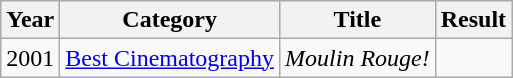<table class="wikitable">
<tr>
<th>Year</th>
<th>Category</th>
<th>Title</th>
<th>Result</th>
</tr>
<tr>
<td>2001</td>
<td><a href='#'>Best Cinematography</a></td>
<td><em>Moulin Rouge!</em></td>
<td></td>
</tr>
</table>
